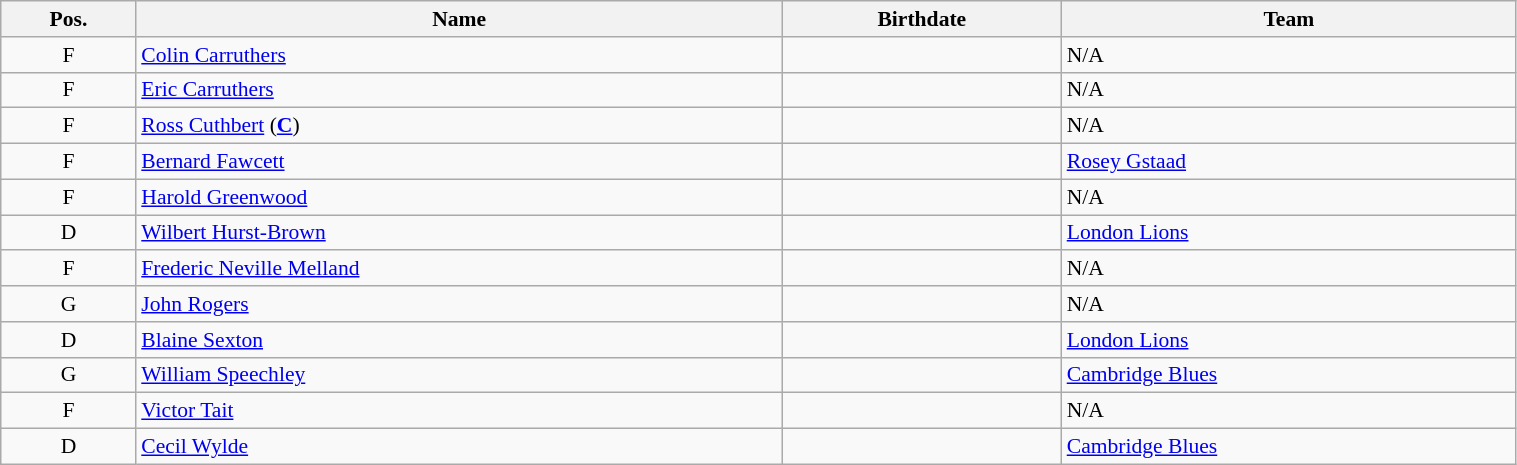<table class="wikitable sortable" width="80%" style="font-size: 90%; text-align: center;">
<tr>
<th>Pos.</th>
<th>Name</th>
<th>Birthdate</th>
<th>Team</th>
</tr>
<tr>
<td>F</td>
<td style="text-align:left;"><a href='#'>Colin Carruthers</a></td>
<td style="text-align:right;"></td>
<td style="text-align:left;">N/A</td>
</tr>
<tr>
<td>F</td>
<td style="text-align:left;"><a href='#'>Eric Carruthers</a></td>
<td style="text-align:right;"></td>
<td style="text-align:left;">N/A</td>
</tr>
<tr>
<td>F</td>
<td style="text-align:left;"><a href='#'>Ross Cuthbert</a> (<strong><a href='#'>C</a></strong>)</td>
<td style="text-align:right;"></td>
<td style="text-align:left;">N/A</td>
</tr>
<tr>
<td>F</td>
<td style="text-align:left;"><a href='#'>Bernard Fawcett</a></td>
<td style="text-align:right;"></td>
<td style="text-align:left;"> <a href='#'>Rosey Gstaad</a></td>
</tr>
<tr>
<td>F</td>
<td style="text-align:left;"><a href='#'>Harold Greenwood</a></td>
<td style="text-align:right;"></td>
<td style="text-align:left;">N/A</td>
</tr>
<tr>
<td>D</td>
<td style="text-align:left;"><a href='#'>Wilbert Hurst-Brown</a></td>
<td style="text-align:right;"></td>
<td style="text-align:left;"> <a href='#'>London Lions</a></td>
</tr>
<tr>
<td>F</td>
<td style="text-align:left;"><a href='#'>Frederic Neville Melland</a></td>
<td style="text-align:right;"></td>
<td style="text-align:left;">N/A</td>
</tr>
<tr>
<td>G</td>
<td style="text-align:left;"><a href='#'>John Rogers</a></td>
<td style="text-align:right;"></td>
<td style="text-align:left;">N/A</td>
</tr>
<tr>
<td>D</td>
<td style="text-align:left;"><a href='#'>Blaine Sexton</a></td>
<td style="text-align:right;"></td>
<td style="text-align:left;"> <a href='#'>London Lions</a></td>
</tr>
<tr>
<td>G</td>
<td style="text-align:left;"><a href='#'>William Speechley</a></td>
<td style="text-align:right;"></td>
<td style="text-align:left;"> <a href='#'>Cambridge Blues</a></td>
</tr>
<tr>
<td>F</td>
<td style="text-align:left;"><a href='#'>Victor Tait</a></td>
<td style="text-align:right;"></td>
<td style="text-align:left;">N/A</td>
</tr>
<tr>
<td>D</td>
<td style="text-align:left;"><a href='#'>Cecil Wylde</a></td>
<td style="text-align:right;"></td>
<td style="text-align:left;"> <a href='#'>Cambridge Blues</a></td>
</tr>
</table>
